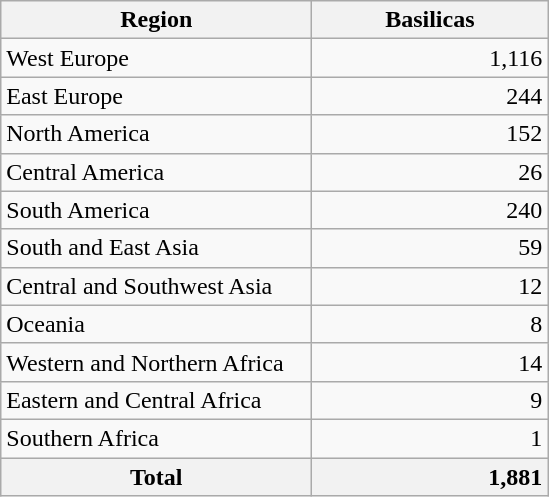<table class="wikitable sortable" style="text-align:lcenter;">
<tr>
<th scope="col" style="width:200px;">Region</th>
<th scope="col" style="width:150px;">Basilicas</th>
</tr>
<tr>
<td>West Europe</td>
<td style="text-align: right;">1,116</td>
</tr>
<tr>
<td>East Europe</td>
<td style="text-align: right;">244</td>
</tr>
<tr>
<td>North America</td>
<td style="text-align: right;">152</td>
</tr>
<tr>
<td>Central America</td>
<td style="text-align: right;">26</td>
</tr>
<tr>
<td>South America</td>
<td style="text-align: right;">240</td>
</tr>
<tr>
<td>South and East Asia</td>
<td style="text-align: right;">59</td>
</tr>
<tr>
<td>Central and Southwest Asia</td>
<td style="text-align: right;">12</td>
</tr>
<tr>
<td>Oceania</td>
<td style="text-align: right;">8</td>
</tr>
<tr>
<td>Western and Northern Africa</td>
<td style="text-align: right;">14</td>
</tr>
<tr>
<td>Eastern and Central Africa</td>
<td style="text-align: right;">9</td>
</tr>
<tr>
<td>Southern Africa</td>
<td style="text-align: right;">1</td>
</tr>
<tr class="sortbottom">
<th scope="row">Total</th>
<th style="text-align: right">1,881</th>
</tr>
</table>
